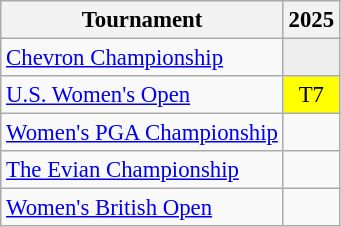<table class="wikitable" style="font-size:95%;text-align:center;">
<tr>
<th>Tournament</th>
<th>2025</th>
</tr>
<tr>
<td align=left><a href='#'>Chevron Championship</a></td>
<td style="background:#eeeeee;"></td>
</tr>
<tr>
<td align=left><a href='#'>U.S. Women's Open</a></td>
<td style="background:yellow;">T7</td>
</tr>
<tr>
<td align=left><a href='#'>Women's PGA Championship</a></td>
<td></td>
</tr>
<tr>
<td align=left><a href='#'>The Evian Championship</a></td>
<td></td>
</tr>
<tr>
<td align=left><a href='#'>Women's British Open</a></td>
<td></td>
</tr>
</table>
